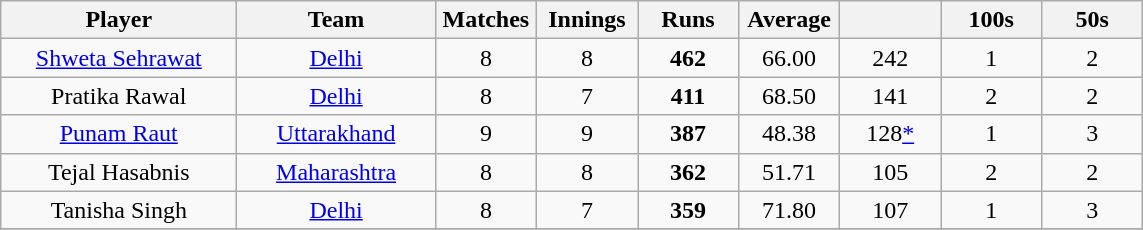<table class="wikitable" style="text-align:center;">
<tr>
<th width=150>Player</th>
<th width=125>Team</th>
<th width=60>Matches</th>
<th width=60>Innings</th>
<th width=60>Runs</th>
<th width=60>Average</th>
<th width=60></th>
<th width=60>100s</th>
<th width=60>50s</th>
</tr>
<tr>
<td><a href='#'>Shweta Sehrawat</a></td>
<td><a href='#'>Delhi</a></td>
<td>8</td>
<td>8</td>
<td><strong>462</strong></td>
<td>66.00</td>
<td>242</td>
<td>1</td>
<td>2</td>
</tr>
<tr>
<td>Pratika Rawal</td>
<td><a href='#'>Delhi</a></td>
<td>8</td>
<td>7</td>
<td><strong>411</strong></td>
<td>68.50</td>
<td>141</td>
<td>2</td>
<td>2</td>
</tr>
<tr>
<td><a href='#'>Punam Raut</a></td>
<td><a href='#'>Uttarakhand</a></td>
<td>9</td>
<td>9</td>
<td><strong>387</strong></td>
<td>48.38</td>
<td>128<a href='#'>*</a></td>
<td>1</td>
<td>3</td>
</tr>
<tr>
<td>Tejal Hasabnis</td>
<td><a href='#'>Maharashtra</a></td>
<td>8</td>
<td>8</td>
<td><strong>362</strong></td>
<td>51.71</td>
<td>105</td>
<td>2</td>
<td>2</td>
</tr>
<tr>
<td>Tanisha Singh</td>
<td><a href='#'>Delhi</a></td>
<td>8</td>
<td>7</td>
<td><strong>359</strong></td>
<td>71.80</td>
<td>107</td>
<td>1</td>
<td>3</td>
</tr>
<tr>
</tr>
</table>
